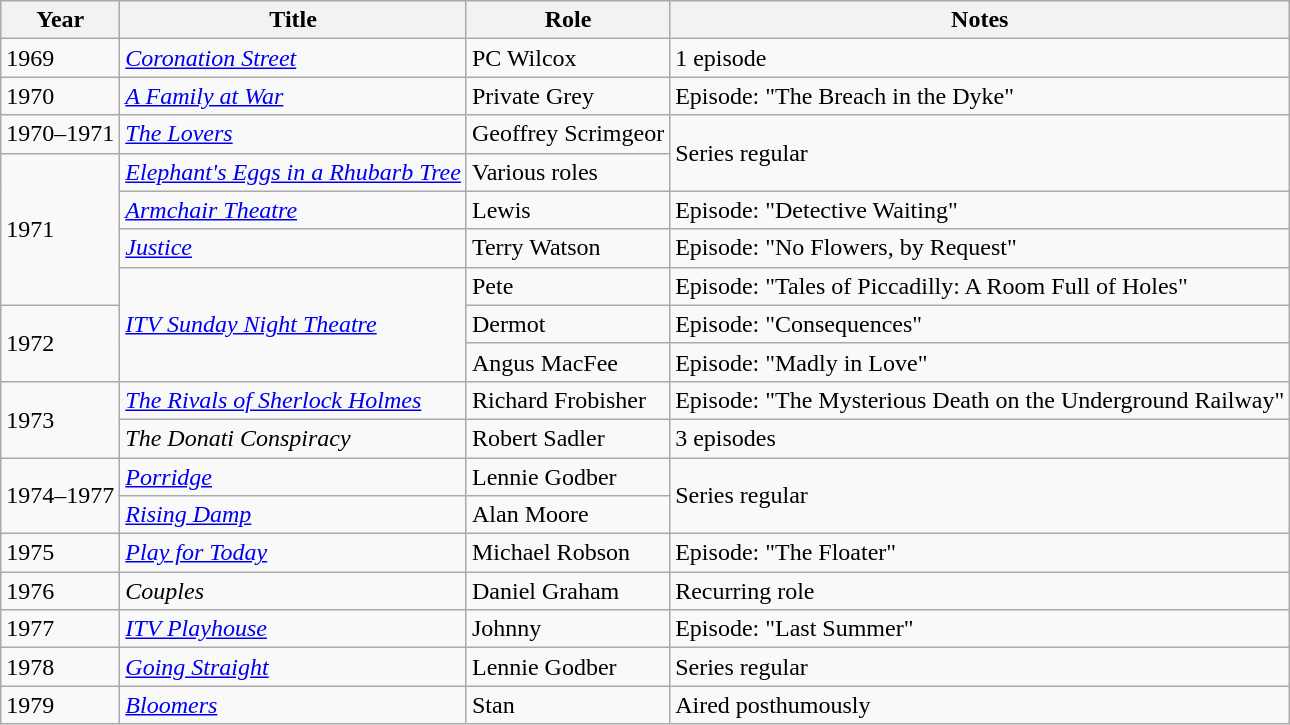<table class="wikitable">
<tr>
<th>Year</th>
<th>Title</th>
<th>Role</th>
<th>Notes</th>
</tr>
<tr>
<td>1969</td>
<td><em><a href='#'>Coronation Street</a></em></td>
<td>PC Wilcox</td>
<td>1 episode</td>
</tr>
<tr>
<td>1970</td>
<td><em><a href='#'>A Family at War</a></em></td>
<td>Private Grey</td>
<td>Episode: "The Breach in the Dyke"</td>
</tr>
<tr>
<td>1970–1971</td>
<td><em><a href='#'>The Lovers</a></em></td>
<td>Geoffrey Scrimgeor</td>
<td rowspan="2">Series regular</td>
</tr>
<tr>
<td rowspan="4">1971</td>
<td><em><a href='#'>Elephant's Eggs in a Rhubarb Tree</a></em></td>
<td>Various roles</td>
</tr>
<tr>
<td><em><a href='#'>Armchair Theatre</a></em></td>
<td>Lewis</td>
<td>Episode: "Detective Waiting"</td>
</tr>
<tr>
<td><em><a href='#'>Justice</a></em></td>
<td>Terry Watson</td>
<td>Episode: "No Flowers, by Request"</td>
</tr>
<tr>
<td rowspan="3"><em><a href='#'>ITV Sunday Night Theatre</a></em></td>
<td>Pete</td>
<td>Episode: "Tales of Piccadilly: A Room Full of Holes"</td>
</tr>
<tr>
<td rowspan="2">1972</td>
<td>Dermot</td>
<td>Episode: "Consequences"</td>
</tr>
<tr>
<td>Angus MacFee</td>
<td>Episode: "Madly in Love"</td>
</tr>
<tr>
<td rowspan="2">1973</td>
<td><em><a href='#'>The Rivals of Sherlock Holmes</a></em></td>
<td>Richard Frobisher</td>
<td>Episode: "The Mysterious Death on the Underground Railway"</td>
</tr>
<tr>
<td><em>The Donati Conspiracy</em></td>
<td>Robert Sadler</td>
<td>3 episodes</td>
</tr>
<tr>
<td rowspan="2">1974–1977</td>
<td><em><a href='#'>Porridge</a></em></td>
<td>Lennie Godber</td>
<td rowspan="2">Series regular</td>
</tr>
<tr>
<td><em><a href='#'>Rising Damp</a></em></td>
<td>Alan Moore</td>
</tr>
<tr>
<td>1975</td>
<td><em><a href='#'>Play for Today</a></em></td>
<td>Michael Robson</td>
<td>Episode: "The Floater"</td>
</tr>
<tr>
<td>1976</td>
<td><em>Couples</em></td>
<td>Daniel Graham</td>
<td>Recurring role</td>
</tr>
<tr>
<td>1977</td>
<td><em><a href='#'>ITV Playhouse</a></em></td>
<td>Johnny</td>
<td>Episode: "Last Summer"</td>
</tr>
<tr>
<td>1978</td>
<td><em><a href='#'>Going Straight</a></em></td>
<td>Lennie Godber</td>
<td>Series regular</td>
</tr>
<tr>
<td>1979</td>
<td><em><a href='#'>Bloomers</a></em></td>
<td>Stan</td>
<td>Aired posthumously</td>
</tr>
</table>
